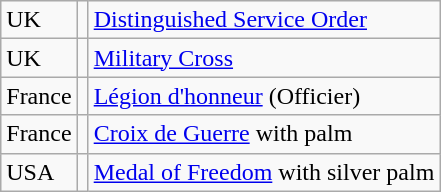<table class="wikitable">
<tr>
<td>UK</td>
<td></td>
<td><a href='#'>Distinguished Service Order</a></td>
</tr>
<tr>
<td>UK</td>
<td></td>
<td><a href='#'>Military Cross</a></td>
</tr>
<tr>
<td>France</td>
<td></td>
<td><a href='#'>Légion d'honneur</a> (Officier)</td>
</tr>
<tr>
<td>France</td>
<td></td>
<td><a href='#'>Croix de Guerre</a> with palm</td>
</tr>
<tr>
<td>USA</td>
<td></td>
<td><a href='#'> Medal of Freedom</a> with silver palm</td>
</tr>
</table>
